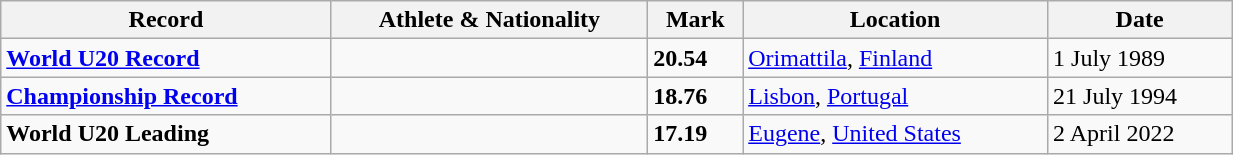<table class="wikitable" width=65%>
<tr>
<th>Record</th>
<th>Athlete & Nationality</th>
<th>Mark</th>
<th>Location</th>
<th>Date</th>
</tr>
<tr>
<td><strong><a href='#'>World U20 Record</a></strong></td>
<td></td>
<td><strong>20.54</strong></td>
<td><a href='#'>Orimattila</a>, <a href='#'>Finland</a></td>
<td>1 July 1989</td>
</tr>
<tr>
<td><strong><a href='#'>Championship Record</a></strong></td>
<td></td>
<td><strong>18.76</strong></td>
<td><a href='#'>Lisbon</a>, <a href='#'>Portugal</a></td>
<td>21 July 1994</td>
</tr>
<tr>
<td><strong>World U20 Leading</strong></td>
<td></td>
<td><strong>17.19</strong></td>
<td><a href='#'>Eugene</a>, <a href='#'>United States</a></td>
<td>2 April 2022</td>
</tr>
</table>
